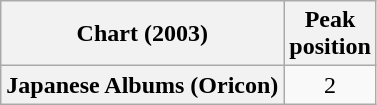<table class="wikitable plainrowheaders">
<tr>
<th>Chart (2003)</th>
<th>Peak<br>position</th>
</tr>
<tr>
<th scope="row">Japanese Albums (Oricon)</th>
<td style="text-align:center;">2</td>
</tr>
</table>
